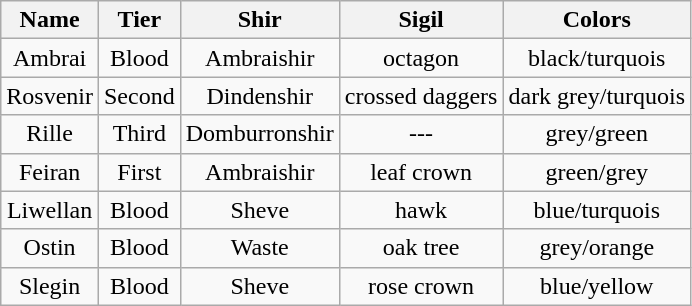<table class="wikitable" style="text-align:center">
<tr>
<th>Name</th>
<th>Tier</th>
<th>Shir</th>
<th>Sigil</th>
<th>Colors</th>
</tr>
<tr>
<td>Ambrai</td>
<td>Blood</td>
<td>Ambraishir</td>
<td>octagon</td>
<td>black/turquois</td>
</tr>
<tr>
<td>Rosvenir</td>
<td>Second</td>
<td>Dindenshir</td>
<td>crossed daggers</td>
<td>dark grey/turquois</td>
</tr>
<tr>
<td>Rille</td>
<td>Third</td>
<td>Domburronshir</td>
<td>---</td>
<td>grey/green</td>
</tr>
<tr>
<td>Feiran</td>
<td>First</td>
<td>Ambraishir</td>
<td>leaf crown</td>
<td>green/grey</td>
</tr>
<tr>
<td>Liwellan</td>
<td>Blood</td>
<td>Sheve</td>
<td>hawk</td>
<td>blue/turquois</td>
</tr>
<tr>
<td>Ostin</td>
<td>Blood</td>
<td>Waste</td>
<td>oak tree</td>
<td>grey/orange</td>
</tr>
<tr>
<td>Slegin</td>
<td>Blood</td>
<td>Sheve</td>
<td>rose crown</td>
<td>blue/yellow</td>
</tr>
</table>
